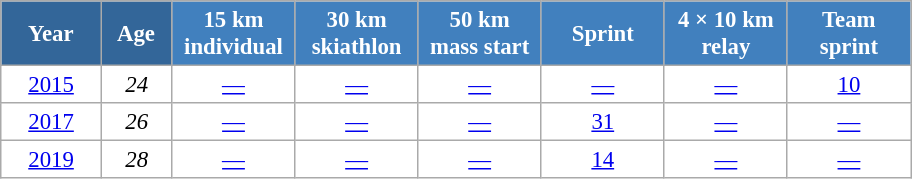<table class="wikitable" style="font-size:95%; text-align:center; border:grey solid 1px; border-collapse:collapse; background:#ffffff;">
<tr>
<th style="background-color:#369; color:white; width:60px;"> Year </th>
<th style="background-color:#369; color:white; width:40px;"> Age </th>
<th style="background-color:#4180be; color:white; width:75px;"> 15 km <br> individual </th>
<th style="background-color:#4180be; color:white; width:75px;"> 30 km <br> skiathlon </th>
<th style="background-color:#4180be; color:white; width:75px;"> 50 km <br> mass start </th>
<th style="background-color:#4180be; color:white; width:75px;"> Sprint </th>
<th style="background-color:#4180be; color:white; width:75px;"> 4 × 10 km <br> relay </th>
<th style="background-color:#4180be; color:white; width:75px;"> Team <br> sprint </th>
</tr>
<tr>
<td><a href='#'>2015</a></td>
<td><em>24</em></td>
<td><a href='#'>—</a></td>
<td><a href='#'>—</a></td>
<td><a href='#'>—</a></td>
<td><a href='#'>—</a></td>
<td><a href='#'>—</a></td>
<td><a href='#'>10</a></td>
</tr>
<tr>
<td><a href='#'>2017</a></td>
<td><em>26</em></td>
<td><a href='#'>—</a></td>
<td><a href='#'>—</a></td>
<td><a href='#'>—</a></td>
<td><a href='#'>31</a></td>
<td><a href='#'>—</a></td>
<td><a href='#'>—</a></td>
</tr>
<tr>
<td><a href='#'>2019</a></td>
<td><em>28</em></td>
<td><a href='#'>—</a></td>
<td><a href='#'>—</a></td>
<td><a href='#'>—</a></td>
<td><a href='#'>14</a></td>
<td><a href='#'>—</a></td>
<td><a href='#'>—</a></td>
</tr>
</table>
